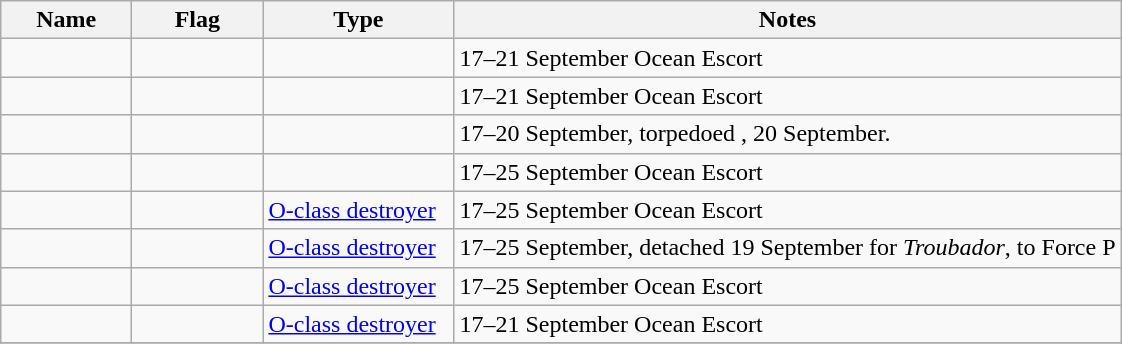<table class="wikitable sortable">
<tr>
<th scope="col" width="80px">Name</th>
<th scope="col" width="80px">Flag</th>
<th scope="col" width="120px">Type</th>
<th>Notes</th>
</tr>
<tr>
<td align="left"></td>
<td align="left"></td>
<td align="left"></td>
<td align="left">17–21 September Ocean Escort</td>
</tr>
<tr>
<td align="left"></td>
<td align="left"></td>
<td align="left"></td>
<td align="left">17–21 September Ocean Escort</td>
</tr>
<tr>
<td align="left"></td>
<td align="left"></td>
<td align="left"></td>
<td align="left">17–20 September, torpedoed , 20 September.</td>
</tr>
<tr>
<td align="left"></td>
<td align="left"></td>
<td align="left"></td>
<td align="left">17–25 September Ocean Escort</td>
</tr>
<tr>
<td align="left"></td>
<td align="left"></td>
<td align="left"><a href='#'>O-class destroyer</a></td>
<td align="left">17–25 September Ocean Escort</td>
</tr>
<tr>
<td align="left"></td>
<td align="left"></td>
<td align="left"><a href='#'>O-class destroyer</a></td>
<td align="left">17–25 September, detached 19 September for <em>Troubador</em>, to Force P</td>
</tr>
<tr>
<td align="left"></td>
<td align="left"></td>
<td align="left"><a href='#'>O-class destroyer</a></td>
<td align="left">17–25 September Ocean Escort</td>
</tr>
<tr>
<td align="left"></td>
<td align="left"></td>
<td align="left"><a href='#'>O-class destroyer</a></td>
<td align="left">17–21 September Ocean Escort</td>
</tr>
<tr>
</tr>
</table>
